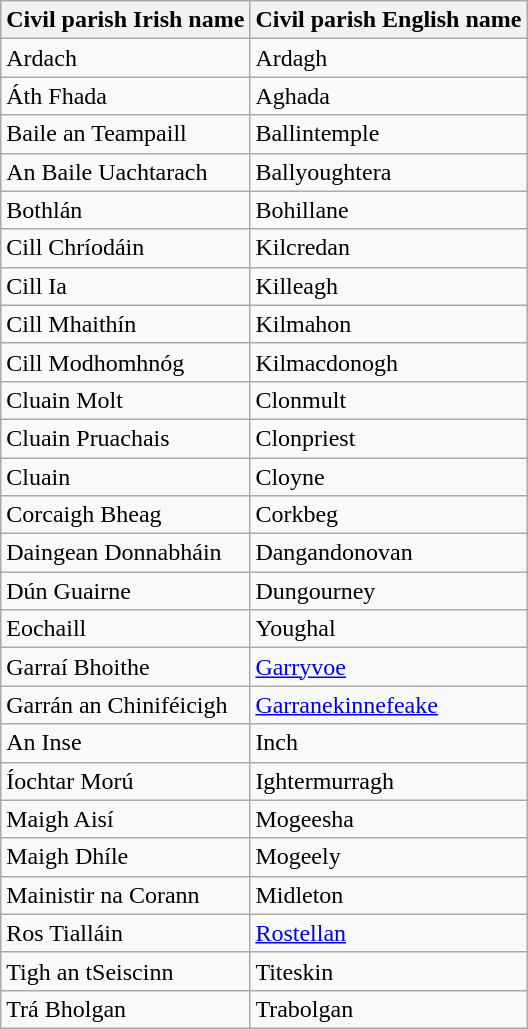<table class="wikitable">
<tr>
<th>Civil parish Irish name</th>
<th>Civil parish English name</th>
</tr>
<tr>
<td>Ardach</td>
<td>Ardagh</td>
</tr>
<tr>
<td>Áth Fhada</td>
<td>Aghada</td>
</tr>
<tr>
<td>Baile an Teampaill</td>
<td>Ballintemple</td>
</tr>
<tr>
<td>An Baile Uachtarach</td>
<td>Ballyoughtera</td>
</tr>
<tr>
<td>Bothlán</td>
<td>Bohillane</td>
</tr>
<tr>
<td>Cill Chríodáin</td>
<td>Kilcredan</td>
</tr>
<tr>
<td>Cill Ia</td>
<td>Killeagh</td>
</tr>
<tr>
<td>Cill Mhaithín</td>
<td>Kilmahon</td>
</tr>
<tr>
<td>Cill Modhomhnóg</td>
<td>Kilmacdonogh</td>
</tr>
<tr>
<td>Cluain Molt</td>
<td>Clonmult</td>
</tr>
<tr>
<td>Cluain Pruachais</td>
<td>Clonpriest</td>
</tr>
<tr>
<td>Cluain</td>
<td>Cloyne</td>
</tr>
<tr>
<td>Corcaigh Bheag</td>
<td>Corkbeg</td>
</tr>
<tr>
<td>Daingean Donnabháin</td>
<td>Dangandonovan</td>
</tr>
<tr>
<td>Dún Guairne</td>
<td>Dungourney</td>
</tr>
<tr>
<td>Eochaill</td>
<td>Youghal</td>
</tr>
<tr>
<td>Garraí Bhoithe</td>
<td><a href='#'>Garryvoe</a></td>
</tr>
<tr>
<td>Garrán an Chiniféicigh</td>
<td><a href='#'>Garranekinnefeake</a></td>
</tr>
<tr>
<td>An Inse</td>
<td>Inch</td>
</tr>
<tr>
<td>Íochtar Morú</td>
<td>Ightermurragh</td>
</tr>
<tr>
<td>Maigh Aisí</td>
<td>Mogeesha</td>
</tr>
<tr>
<td>Maigh Dhíle</td>
<td>Mogeely</td>
</tr>
<tr>
<td>Mainistir na Corann</td>
<td>Midleton</td>
</tr>
<tr>
<td>Ros Tialláin</td>
<td><a href='#'>Rostellan</a></td>
</tr>
<tr>
<td>Tigh an tSeiscinn</td>
<td>Titeskin</td>
</tr>
<tr>
<td>Trá Bholgan</td>
<td>Trabolgan</td>
</tr>
</table>
